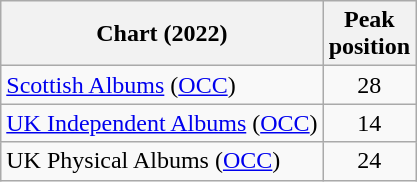<table class="wikitable sortable">
<tr>
<th>Chart (2022)</th>
<th>Peak<br>position</th>
</tr>
<tr>
<td><a href='#'>Scottish Albums</a> (<a href='#'>OCC</a>)</td>
<td align=center>28</td>
</tr>
<tr>
<td><a href='#'>UK Independent Albums</a> (<a href='#'>OCC</a>)</td>
<td align=center>14</td>
</tr>
<tr>
<td>UK Physical Albums (<a href='#'>OCC</a>)</td>
<td align=center>24</td>
</tr>
</table>
